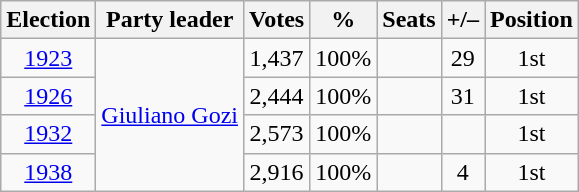<table class=wikitable style=text-align:center>
<tr>
<th>Election</th>
<th>Party leader</th>
<th>Votes</th>
<th>%</th>
<th>Seats</th>
<th>+/–</th>
<th>Position</th>
</tr>
<tr>
<td><a href='#'>1923</a></td>
<td rowspan="4"><a href='#'>Giuliano Gozi</a></td>
<td>1,437</td>
<td>100%<br></td>
<td></td>
<td> 29</td>
<td> 1st</td>
</tr>
<tr>
<td><a href='#'>1926</a></td>
<td>2,444</td>
<td>100%</td>
<td></td>
<td> 31</td>
<td> 1st</td>
</tr>
<tr>
<td><a href='#'>1932</a></td>
<td>2,573</td>
<td>100%</td>
<td></td>
<td></td>
<td> 1st</td>
</tr>
<tr>
<td><a href='#'>1938</a></td>
<td>2,916</td>
<td>100%</td>
<td></td>
<td> 4</td>
<td> 1st</td>
</tr>
</table>
